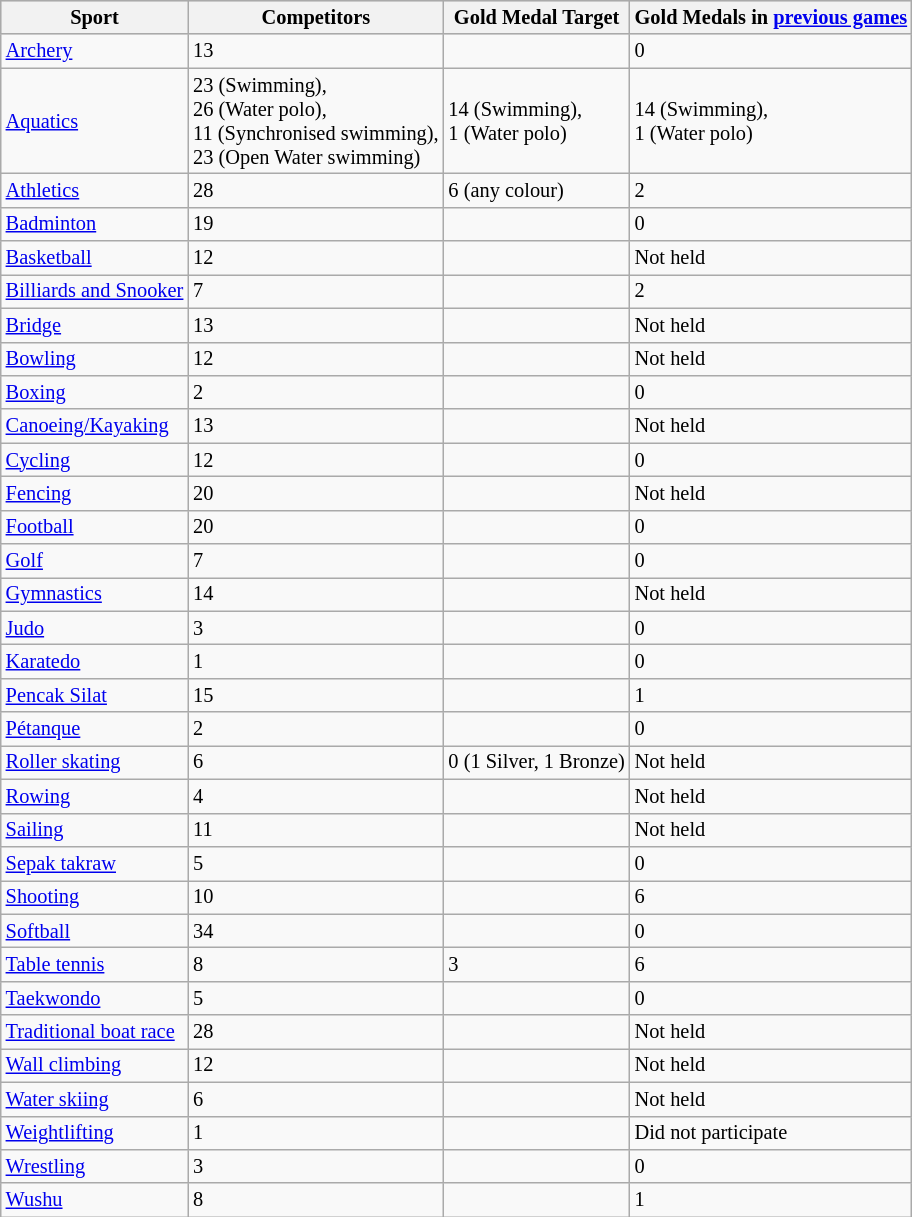<table class="wikitable" style="font-size: 85%" width= align=>
<tr bgcolor=lightgrey>
<th>Sport</th>
<th>Competitors</th>
<th>Gold Medal Target</th>
<th>Gold Medals in <a href='#'>previous games</a></th>
</tr>
<tr>
<td><a href='#'>Archery</a></td>
<td>13</td>
<td></td>
<td>0</td>
</tr>
<tr>
<td><a href='#'>Aquatics</a></td>
<td>23 (Swimming),<br> 26 (Water polo),<br> 11 (Synchronised swimming),<br> 23 (Open Water swimming)</td>
<td>14 (Swimming),<br> 1 (Water polo)</td>
<td>14 (Swimming),<br> 1 (Water polo)</td>
</tr>
<tr>
<td><a href='#'>Athletics</a></td>
<td>28</td>
<td>6 (any colour)</td>
<td>2</td>
</tr>
<tr>
<td><a href='#'>Badminton</a></td>
<td>19</td>
<td></td>
<td>0</td>
</tr>
<tr>
<td><a href='#'>Basketball</a></td>
<td>12</td>
<td></td>
<td>Not held</td>
</tr>
<tr>
<td><a href='#'>Billiards and Snooker</a></td>
<td>7</td>
<td></td>
<td>2</td>
</tr>
<tr>
<td><a href='#'>Bridge</a></td>
<td>13</td>
<td></td>
<td>Not held</td>
</tr>
<tr>
<td><a href='#'>Bowling</a></td>
<td>12</td>
<td></td>
<td>Not held</td>
</tr>
<tr>
<td><a href='#'>Boxing</a></td>
<td>2</td>
<td></td>
<td>0</td>
</tr>
<tr>
<td><a href='#'>Canoeing/Kayaking</a></td>
<td>13</td>
<td></td>
<td>Not held</td>
</tr>
<tr>
<td><a href='#'>Cycling</a></td>
<td>12</td>
<td></td>
<td>0</td>
</tr>
<tr>
<td><a href='#'>Fencing</a></td>
<td>20</td>
<td></td>
<td>Not held</td>
</tr>
<tr>
<td><a href='#'>Football</a></td>
<td>20</td>
<td></td>
<td>0</td>
</tr>
<tr>
<td><a href='#'>Golf</a></td>
<td>7</td>
<td></td>
<td>0</td>
</tr>
<tr>
<td><a href='#'>Gymnastics</a></td>
<td>14</td>
<td></td>
<td>Not held</td>
</tr>
<tr>
<td><a href='#'>Judo</a></td>
<td>3</td>
<td></td>
<td>0</td>
</tr>
<tr>
<td><a href='#'>Karatedo</a></td>
<td>1</td>
<td></td>
<td>0</td>
</tr>
<tr>
<td><a href='#'>Pencak Silat</a></td>
<td>15</td>
<td></td>
<td>1</td>
</tr>
<tr>
<td><a href='#'>Pétanque</a></td>
<td>2</td>
<td></td>
<td>0</td>
</tr>
<tr>
<td><a href='#'>Roller skating</a></td>
<td>6</td>
<td>0 (1 Silver, 1 Bronze)</td>
<td>Not held</td>
</tr>
<tr>
<td><a href='#'>Rowing</a></td>
<td>4</td>
<td></td>
<td>Not held</td>
</tr>
<tr>
<td><a href='#'>Sailing</a></td>
<td>11</td>
<td></td>
<td>Not held</td>
</tr>
<tr>
<td><a href='#'>Sepak takraw</a></td>
<td>5</td>
<td></td>
<td>0</td>
</tr>
<tr>
<td><a href='#'>Shooting</a></td>
<td>10</td>
<td></td>
<td>6</td>
</tr>
<tr>
<td><a href='#'>Softball</a></td>
<td>34</td>
<td></td>
<td>0</td>
</tr>
<tr>
<td><a href='#'>Table tennis</a></td>
<td>8</td>
<td>3</td>
<td>6</td>
</tr>
<tr>
<td><a href='#'>Taekwondo</a></td>
<td>5</td>
<td></td>
<td>0</td>
</tr>
<tr>
<td><a href='#'>Traditional boat race</a></td>
<td>28</td>
<td></td>
<td>Not held</td>
</tr>
<tr>
<td><a href='#'>Wall climbing</a></td>
<td>12</td>
<td></td>
<td>Not held</td>
</tr>
<tr>
<td><a href='#'>Water skiing</a></td>
<td>6</td>
<td></td>
<td>Not held</td>
</tr>
<tr>
<td><a href='#'>Weightlifting</a></td>
<td>1</td>
<td></td>
<td>Did not participate</td>
</tr>
<tr>
<td><a href='#'>Wrestling</a></td>
<td>3</td>
<td></td>
<td>0</td>
</tr>
<tr>
<td><a href='#'>Wushu</a></td>
<td>8</td>
<td></td>
<td>1</td>
</tr>
</table>
